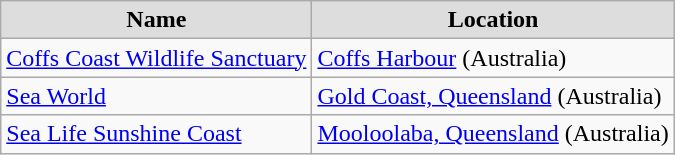<table class="wikitable">
<tr>
<th style="background:#ddd;">Name</th>
<th style="background:#ddd;">Location</th>
</tr>
<tr>
<td><a href='#'>Coffs Coast Wildlife Sanctuary</a></td>
<td><a href='#'>Coffs Harbour</a> (Australia)</td>
</tr>
<tr>
<td><a href='#'>Sea World</a></td>
<td><a href='#'>Gold Coast, Queensland</a> (Australia)</td>
</tr>
<tr>
<td><a href='#'>Sea Life Sunshine Coast</a></td>
<td><a href='#'>Mooloolaba, Queensland</a> (Australia)</td>
</tr>
</table>
